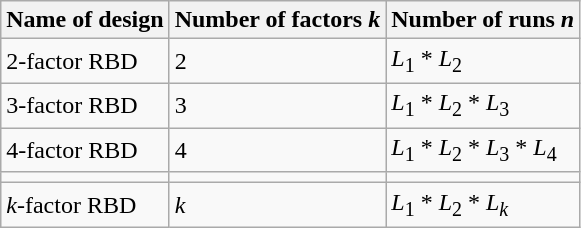<table class="wikitable">
<tr>
<th>Name of design</th>
<th>Number of factors <em>k</em></th>
<th>Number of runs <em>n</em></th>
</tr>
<tr>
<td>2-factor RBD</td>
<td>2</td>
<td><em>L</em><sub>1</sub> * <em>L</em><sub>2</sub></td>
</tr>
<tr>
<td>3-factor RBD</td>
<td>3</td>
<td><em>L</em><sub>1</sub> * <em>L</em><sub>2</sub> * <em>L</em><sub>3</sub></td>
</tr>
<tr>
<td>4-factor RBD</td>
<td>4</td>
<td><em>L</em><sub>1</sub> * <em>L</em><sub>2</sub> * <em>L</em><sub>3</sub> * <em>L</em><sub>4</sub></td>
</tr>
<tr>
<td></td>
<td></td>
<td></td>
</tr>
<tr>
<td><em>k</em>-factor RBD</td>
<td><em>k</em></td>
<td><em>L</em><sub>1</sub> * <em>L</em><sub>2</sub> * <em>L<sub>k</sub></em></td>
</tr>
</table>
